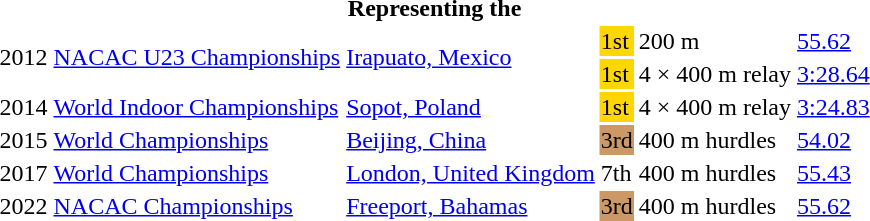<table>
<tr>
<th colspan="6">Representing the </th>
</tr>
<tr>
<td rowspan=2>2012</td>
<td rowspan=2><a href='#'>NACAC U23 Championships</a></td>
<td rowspan=2><a href='#'>Irapuato, Mexico</a></td>
<td bgcolor=gold>1st</td>
<td>200 m</td>
<td><a href='#'>55.62</a></td>
</tr>
<tr>
<td bgcolor=gold>1st</td>
<td>4 × 400 m relay</td>
<td><a href='#'>3:28.64</a></td>
</tr>
<tr>
<td>2014</td>
<td><a href='#'>World Indoor Championships</a></td>
<td><a href='#'>Sopot, Poland</a></td>
<td bgcolor=gold>1st</td>
<td>4 × 400 m relay</td>
<td><a href='#'>3:24.83</a></td>
</tr>
<tr>
<td>2015</td>
<td><a href='#'>World Championships</a></td>
<td><a href='#'>Beijing, China</a></td>
<td bgcolor=cc9966>3rd</td>
<td>400 m hurdles</td>
<td><a href='#'>54.02</a></td>
</tr>
<tr>
<td>2017</td>
<td><a href='#'>World Championships</a></td>
<td><a href='#'>London, United Kingdom</a></td>
<td>7th</td>
<td>400 m hurdles</td>
<td><a href='#'>55.43</a></td>
</tr>
<tr>
<td>2022</td>
<td><a href='#'>NACAC Championships</a></td>
<td><a href='#'>Freeport, Bahamas</a></td>
<td bgcolor=cc9966>3rd</td>
<td>400 m hurdles</td>
<td><a href='#'>55.62</a></td>
</tr>
</table>
